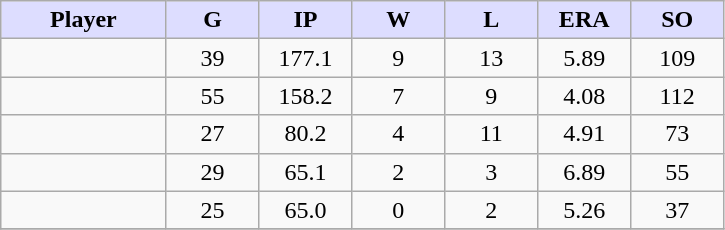<table class="wikitable sortable">
<tr>
<th style="background:#ddf; width:16%;">Player</th>
<th style="background:#ddf; width:9%;">G</th>
<th style="background:#ddf; width:9%;">IP</th>
<th style="background:#ddf; width:9%;">W</th>
<th style="background:#ddf; width:9%;">L</th>
<th style="background:#ddf; width:9%;">ERA</th>
<th style="background:#ddf; width:9%;">SO</th>
</tr>
<tr style="text-align:center;">
<td></td>
<td>39</td>
<td>177.1</td>
<td>9</td>
<td>13</td>
<td>5.89</td>
<td>109</td>
</tr>
<tr align=center>
<td></td>
<td>55</td>
<td>158.2</td>
<td>7</td>
<td>9</td>
<td>4.08</td>
<td>112</td>
</tr>
<tr align=center>
<td></td>
<td>27</td>
<td>80.2</td>
<td>4</td>
<td>11</td>
<td>4.91</td>
<td>73</td>
</tr>
<tr align=center>
<td></td>
<td>29</td>
<td>65.1</td>
<td>2</td>
<td>3</td>
<td>6.89</td>
<td>55</td>
</tr>
<tr align=center>
<td></td>
<td>25</td>
<td>65.0</td>
<td>0</td>
<td>2</td>
<td>5.26</td>
<td>37</td>
</tr>
<tr style="text-align:center;">
</tr>
</table>
